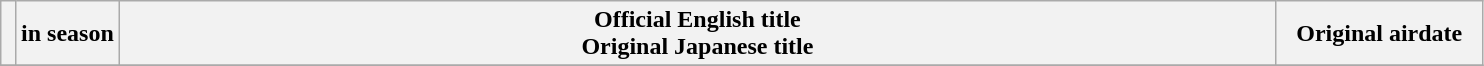<table class="wikitable">
<tr>
<th width="1%"></th>
<th width="7%"> in season</th>
<th>Official English title<br> Original Japanese title</th>
<th width="14%">Original airdate</th>
</tr>
<tr>
</tr>
</table>
